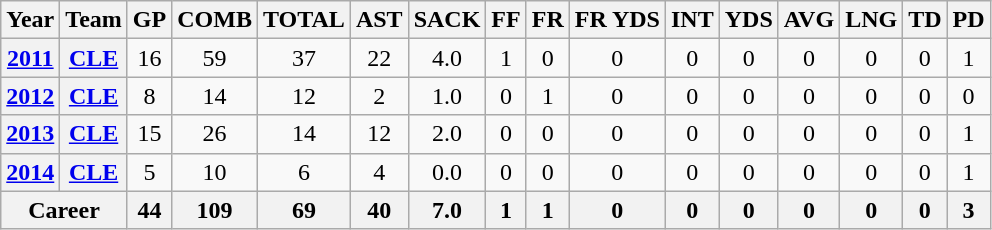<table class="wikitable" style="text-align:center">
<tr>
<th>Year</th>
<th>Team</th>
<th>GP</th>
<th>COMB</th>
<th>TOTAL</th>
<th>AST</th>
<th>SACK</th>
<th>FF</th>
<th>FR</th>
<th>FR YDS</th>
<th>INT</th>
<th>YDS</th>
<th>AVG</th>
<th>LNG</th>
<th>TD</th>
<th>PD</th>
</tr>
<tr>
<th><a href='#'>2011</a></th>
<th><a href='#'>CLE</a></th>
<td>16</td>
<td>59</td>
<td>37</td>
<td>22</td>
<td>4.0</td>
<td>1</td>
<td>0</td>
<td>0</td>
<td>0</td>
<td>0</td>
<td>0</td>
<td>0</td>
<td>0</td>
<td>1</td>
</tr>
<tr>
<th><a href='#'>2012</a></th>
<th><a href='#'>CLE</a></th>
<td>8</td>
<td>14</td>
<td>12</td>
<td>2</td>
<td>1.0</td>
<td>0</td>
<td>1</td>
<td>0</td>
<td>0</td>
<td>0</td>
<td>0</td>
<td>0</td>
<td>0</td>
<td>0</td>
</tr>
<tr>
<th><a href='#'>2013</a></th>
<th><a href='#'>CLE</a></th>
<td>15</td>
<td>26</td>
<td>14</td>
<td>12</td>
<td>2.0</td>
<td>0</td>
<td>0</td>
<td>0</td>
<td>0</td>
<td>0</td>
<td>0</td>
<td>0</td>
<td>0</td>
<td>1</td>
</tr>
<tr>
<th><a href='#'>2014</a></th>
<th><a href='#'>CLE</a></th>
<td>5</td>
<td>10</td>
<td>6</td>
<td>4</td>
<td>0.0</td>
<td>0</td>
<td>0</td>
<td>0</td>
<td>0</td>
<td>0</td>
<td>0</td>
<td>0</td>
<td>0</td>
<td>1</td>
</tr>
<tr>
<th colspan="2">Career</th>
<th>44</th>
<th>109</th>
<th>69</th>
<th>40</th>
<th>7.0</th>
<th>1</th>
<th>1</th>
<th>0</th>
<th>0</th>
<th>0</th>
<th>0</th>
<th>0</th>
<th>0</th>
<th>3</th>
</tr>
</table>
